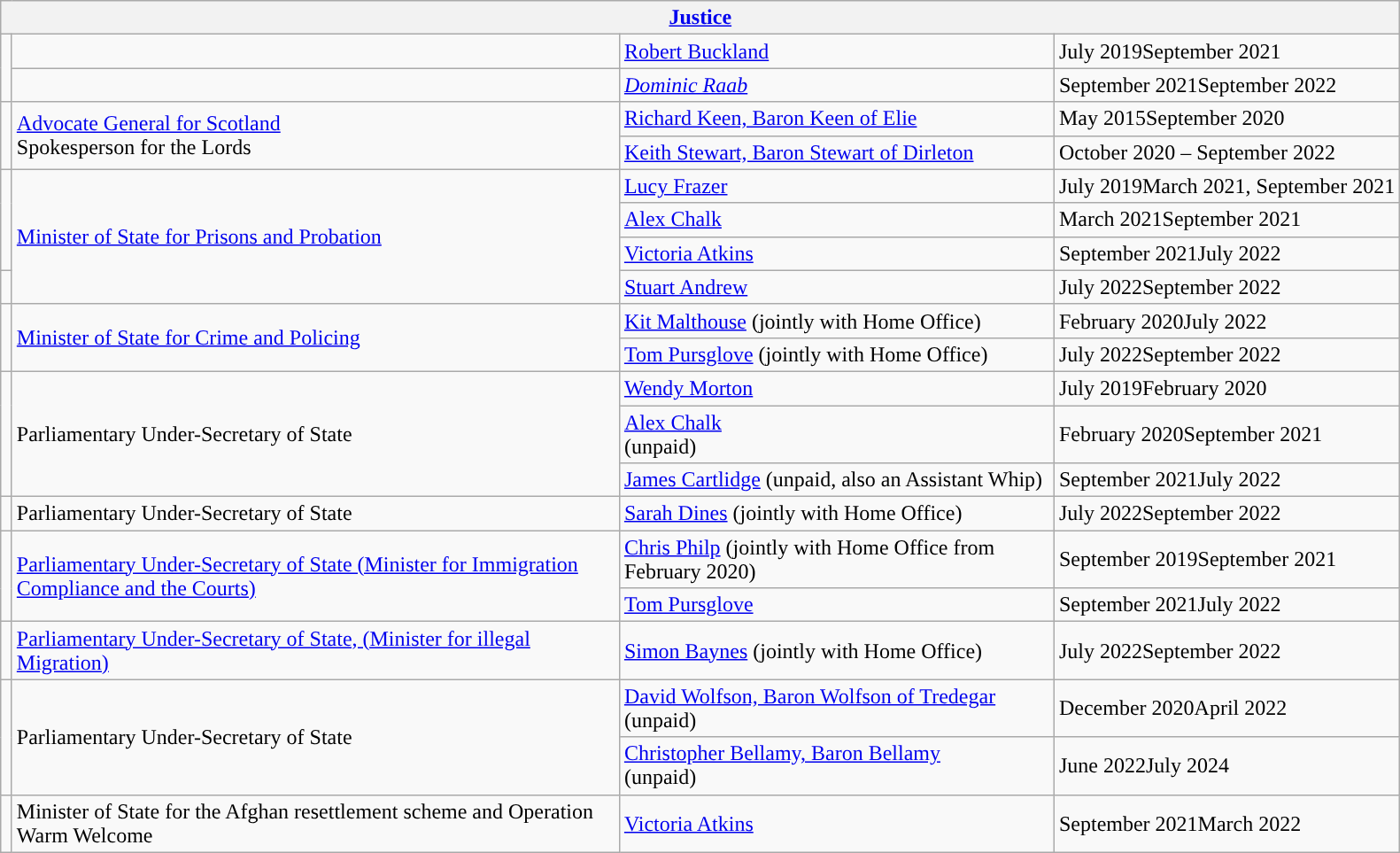<table class="wikitable">
<tr>
<th colspan="4"><a href='#'>Justice</a></th>
</tr>
<tr>
<td rowspan="3" style="width: 1px; background: "></td>
<td rowspan="2" style="width: 450px;"></td>
<td><a href='#'>Robert Buckland</a></td>
<td>July 2019September 2021</td>
</tr>
<tr>
<td rowspan="2"><em><a href='#'>Dominic Raab</a><strong></td>
<td rowspan="2">September 2021September 2022</td>
</tr>
<tr>
<td style="width: 450px;"></td>
</tr>
<tr>
<td rowspan="2" style="width: 1px; background: "></td>
<td rowspan="2"><a href='#'>Advocate General for Scotland</a><br>Spokesperson for the Lords</td>
<td><a href='#'>Richard Keen, Baron Keen of Elie</a></td>
<td>May 2015September 2020</td>
</tr>
<tr>
<td><a href='#'>Keith Stewart, Baron Stewart of Dirleton</a></td>
<td>October 2020 – September 2022</td>
</tr>
<tr>
<td rowspan=3 style="width: 1px; background: "></td>
<td rowspan="4" style="width: 450px;"><a href='#'>Minister of State for Prisons and Probation</a></td>
<td style="width: 320px;"><a href='#'>Lucy Frazer</a></td>
<td>July 2019March 2021, September 2021</td>
</tr>
<tr>
<td style="Width: 320px;"><a href='#'>Alex Chalk</a></td>
<td>March 2021September 2021</td>
</tr>
<tr>
<td style="width: 320px;"><a href='#'>Victoria Atkins</a></td>
<td>September 2021July 2022</td>
</tr>
<tr>
<td style="width: 1px; background: "></td>
<td><a href='#'>Stuart Andrew</a></td>
<td>July 2022September 2022</td>
</tr>
<tr>
<td rowspan=2 style="width: 1px; background: "></td>
<td rowspan=2><a href='#'>Minister of State for Crime and Policing</a></td>
<td><a href='#'>Kit Malthouse</a> (jointly with Home Office)</td>
<td>February 2020July 2022<br></td>
</tr>
<tr>
<td><a href='#'>Tom Pursglove</a>  (jointly with Home Office)</td>
<td>July 2022September 2022</td>
</tr>
<tr>
<td rowspan=3 style="width: 1px; background: "></td>
<td rowspan=3>Parliamentary Under-Secretary of State</td>
<td><a href='#'>Wendy Morton</a></td>
<td>July 2019February 2020</td>
</tr>
<tr>
<td><a href='#'>Alex Chalk</a> <br>(unpaid)</td>
<td>February 2020September 2021</td>
</tr>
<tr>
<td><a href='#'>James Cartlidge</a> (unpaid, also an Assistant Whip)</td>
<td>September 2021July 2022</td>
</tr>
<tr>
<td style="width: 1px; background: "></td>
<td>Parliamentary Under-Secretary of State</td>
<td><a href='#'>Sarah Dines</a> (jointly with Home Office)</td>
<td>July 2022September 2022</td>
</tr>
<tr>
<td rowspan=2 style="width: 1px; background: "></td>
<td rowspan=2><a href='#'>Parliamentary Under-Secretary of State (Minister for Immigration Compliance and the Courts)</a></td>
<td><a href='#'>Chris Philp</a> (jointly with Home Office from February 2020)</td>
<td>September 2019September 2021</td>
</tr>
<tr>
<td><a href='#'>Tom Pursglove</a></td>
<td>September 2021July 2022</td>
</tr>
<tr>
<td style="width: 1px; background: "></td>
<td><a href='#'>Parliamentary Under-Secretary of State, (Minister for illegal Migration)</a></td>
<td><a href='#'>Simon Baynes</a> (jointly with Home Office)</td>
<td>July 2022September 2022</td>
</tr>
<tr>
<td rowspan=2 style="width: 1px; background: "></td>
<td rowspan=2>Parliamentary Under-Secretary of State</td>
<td><a href='#'>David Wolfson, Baron Wolfson of Tredegar</a><br>(unpaid)</td>
<td>December 2020April 2022</td>
</tr>
<tr>
<td><a href='#'>Christopher Bellamy, Baron Bellamy</a> <br>(unpaid)</td>
<td>June 2022July 2024</td>
</tr>
<tr>
<td style="width: 1px; background: "></td>
<td>Minister of State for the Afghan resettlement scheme and Operation Warm Welcome</td>
<td><a href='#'>Victoria Atkins</a> </td>
<td>September 2021March 2022</td>
</tr>
</table>
